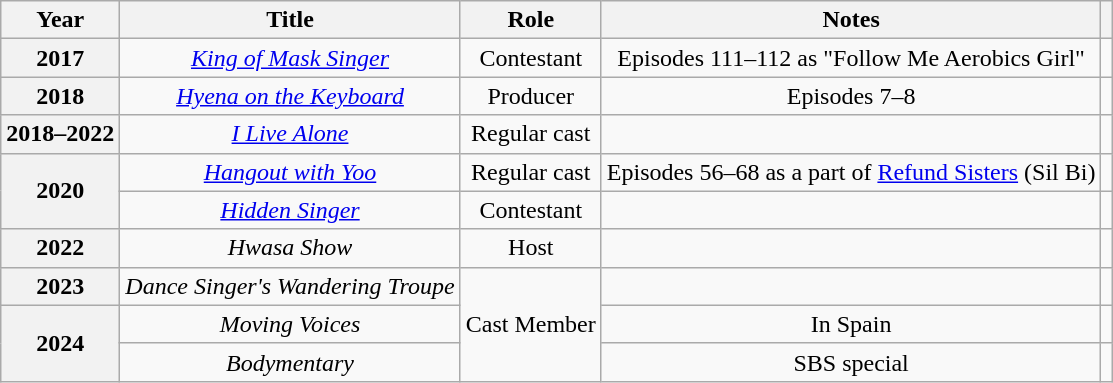<table class="wikitable plainrowheaders sortable" style="text-align:center">
<tr>
<th scope="col">Year</th>
<th scope="col">Title</th>
<th scope="col">Role</th>
<th scope="col" class="unsortable">Notes</th>
<th scope="col" class="unsortable"></th>
</tr>
<tr>
<th scope="row">2017</th>
<td><em><a href='#'>King of Mask Singer</a></em></td>
<td>Contestant</td>
<td>Episodes 111–112 as "Follow Me Aerobics Girl"</td>
<td></td>
</tr>
<tr>
<th scope="row">2018</th>
<td><em><a href='#'>Hyena on the Keyboard</a></em></td>
<td>Producer</td>
<td>Episodes 7–8</td>
<td></td>
</tr>
<tr>
<th scope="row">2018–2022</th>
<td><em><a href='#'>I Live Alone</a></em></td>
<td>Regular cast</td>
<td></td>
<td></td>
</tr>
<tr>
<th scope="row" rowspan="2">2020</th>
<td><em><a href='#'>Hangout with Yoo</a></em></td>
<td>Regular cast</td>
<td>Episodes 56–68 as a part of <a href='#'>Refund Sisters</a> (Sil Bi)</td>
<td></td>
</tr>
<tr>
<td><em><a href='#'>Hidden Singer</a></em></td>
<td>Contestant</td>
<td></td>
<td></td>
</tr>
<tr>
<th scope="row">2022</th>
<td><em>Hwasa Show</em></td>
<td>Host</td>
<td></td>
<td></td>
</tr>
<tr>
<th scope="row">2023</th>
<td><em>Dance Singer's Wandering Troupe</em></td>
<td rowspan= "3">Cast Member</td>
<td></td>
<td></td>
</tr>
<tr>
<th scope="row" rowspan= "2">2024</th>
<td><em>Moving Voices</em></td>
<td>In Spain</td>
<td></td>
</tr>
<tr>
<td><em>Bodymentary</em></td>
<td>SBS special</td>
<td></td>
</tr>
</table>
